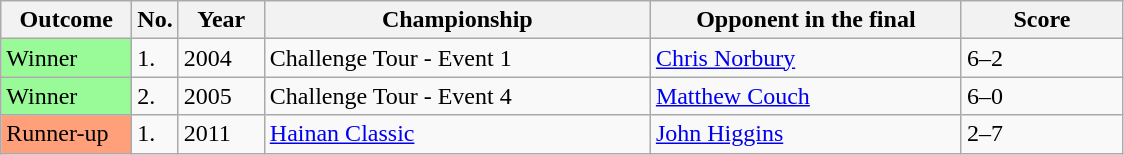<table class="sortable wikitable">
<tr>
<th width="80">Outcome</th>
<th width="20">No.</th>
<th width="50">Year</th>
<th style="width:250px;">Championship</th>
<th style="width:200px;">Opponent in the final</th>
<th style="width:100px;">Score</th>
</tr>
<tr>
<td style="background:#98FB98">Winner</td>
<td>1.</td>
<td>2004</td>
<td>Challenge Tour - Event 1</td>
<td> <a href='#'>Chris Norbury</a></td>
<td>6–2</td>
</tr>
<tr>
<td style="background:#98FB98">Winner</td>
<td>2.</td>
<td>2005</td>
<td>Challenge Tour - Event 4</td>
<td> <a href='#'>Matthew Couch</a></td>
<td>6–0</td>
</tr>
<tr>
<td style="background:#ffa07a;">Runner-up</td>
<td>1.</td>
<td>2011</td>
<td><a href='#'>Hainan Classic</a></td>
<td> <a href='#'>John Higgins</a></td>
<td>2–7</td>
</tr>
</table>
